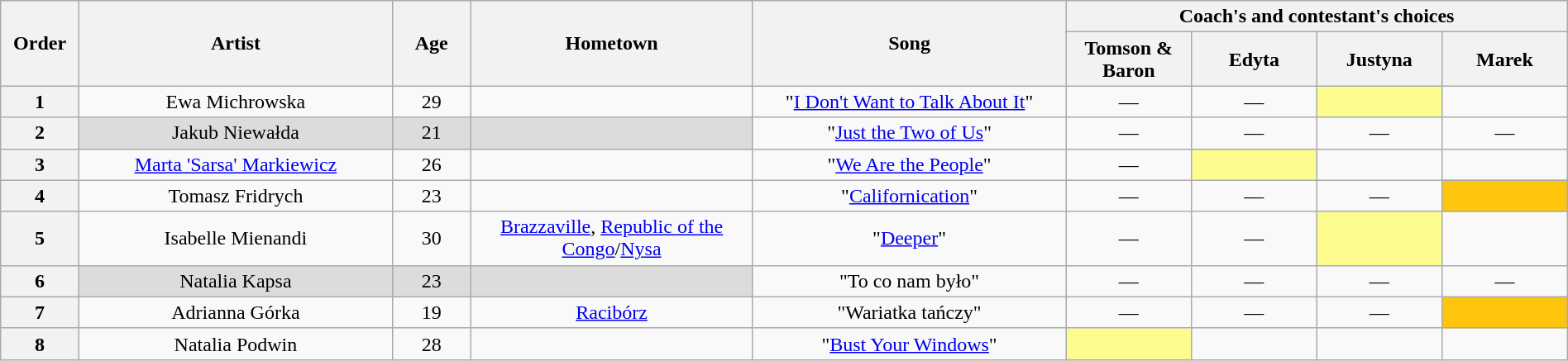<table class="wikitable" style="text-align:center; width:100%;">
<tr>
<th scope="col" rowspan="2" width="05%">Order</th>
<th scope="col" rowspan="2" width="20%">Artist</th>
<th scope="col" rowspan="2" width="05%">Age</th>
<th scope="col" rowspan="2" width="18%">Hometown</th>
<th scope="col" rowspan="2" width="20%">Song</th>
<th scope="col" colspan="4" width="32%">Coach's and contestant's choices</th>
</tr>
<tr>
<th width="08%">Tomson & Baron</th>
<th width="08%">Edyta</th>
<th width="08%">Justyna</th>
<th width="08%">Marek</th>
</tr>
<tr>
<th>1</th>
<td>Ewa Michrowska</td>
<td>29</td>
<td></td>
<td>"<a href='#'>I Don't Want to Talk About It</a>"</td>
<td>—</td>
<td>—</td>
<td style="background:#fdfc8f;"><strong></strong></td>
<td><strong></strong></td>
</tr>
<tr>
<th>2</th>
<td style="background:#DCDCDC;">Jakub Niewałda</td>
<td style="background:#DCDCDC;">21</td>
<td style="background:#DCDCDC;"></td>
<td>"<a href='#'>Just the Two of Us</a>"</td>
<td>—</td>
<td>—</td>
<td>—</td>
<td>—</td>
</tr>
<tr>
<th>3</th>
<td><a href='#'>Marta 'Sarsa' Markiewicz</a></td>
<td>26</td>
<td></td>
<td>"<a href='#'>We Are the People</a>"</td>
<td>—</td>
<td style="background:#fdfc8f;"><strong></strong></td>
<td><strong></strong></td>
<td><strong></strong></td>
</tr>
<tr>
<th>4</th>
<td>Tomasz Fridrych</td>
<td>23</td>
<td></td>
<td>"<a href='#'>Californication</a>"</td>
<td>—</td>
<td>—</td>
<td>—</td>
<td style="background-color:#FFC40C;"><strong></strong></td>
</tr>
<tr>
<th>5</th>
<td>Isabelle Mienandi</td>
<td>30</td>
<td><a href='#'>Brazzaville</a>, <a href='#'>Republic of the Congo</a>/<a href='#'>Nysa</a></td>
<td>"<a href='#'>Deeper</a>"</td>
<td>—</td>
<td>—</td>
<td style="background:#fdfc8f;"><strong></strong></td>
<td><strong></strong></td>
</tr>
<tr>
<th>6</th>
<td style="background:#DCDCDC;">Natalia Kapsa</td>
<td style="background:#DCDCDC;">23</td>
<td style="background:#DCDCDC;"></td>
<td>"To co nam było"</td>
<td>—</td>
<td>—</td>
<td>—</td>
<td>—</td>
</tr>
<tr>
<th>7</th>
<td>Adrianna Górka</td>
<td>19</td>
<td><a href='#'>Racibórz</a></td>
<td>"Wariatka tańczy"</td>
<td>—</td>
<td>—</td>
<td>—</td>
<td style="background-color:#FFC40C;"><strong></strong></td>
</tr>
<tr>
<th>8</th>
<td>Natalia Podwin</td>
<td>28</td>
<td></td>
<td>"<a href='#'>Bust Your Windows</a>"</td>
<td style="background:#fdfc8f;"><strong></strong></td>
<td><strong></strong></td>
<td><strong></strong></td>
<td><strong></strong></td>
</tr>
</table>
